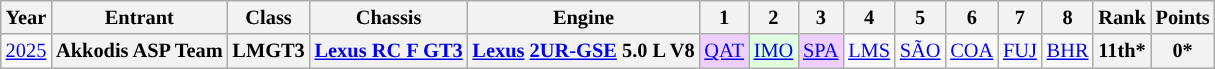<table class="wikitable" style="text-align:center; font-size:85%">
<tr>
<th>Year</th>
<th>Entrant</th>
<th>Class</th>
<th>Chassis</th>
<th>Engine</th>
<th>1</th>
<th>2</th>
<th>3</th>
<th>4</th>
<th>5</th>
<th>6</th>
<th>7</th>
<th>8</th>
<th>Rank</th>
<th>Points</th>
</tr>
<tr>
<td><a href='#'>2025</a></td>
<th nowrap>Akkodis ASP Team</th>
<th nowrap>LMGT3</th>
<th nowrap><a href='#'>Lexus RC F GT3</a></th>
<th nowrap><a href='#'>Lexus</a> <a href='#'>2UR-GSE</a> 5.0 L V8</th>
<td style="background:#EFCFFF;"><a href='#'>QAT</a><br></td>
<td style="background:#DFFFDF;"><a href='#'>IMO</a><br></td>
<td style="background:#EFCFFF;"><a href='#'>SPA</a><br></td>
<td style="background:#;"><a href='#'>LMS</a><br></td>
<td style="background:#;"><a href='#'>SÃO</a><br></td>
<td style="background:#;"><a href='#'>COA</a><br></td>
<td style="background:#;"><a href='#'>FUJ</a><br></td>
<td style="background:#;"><a href='#'>BHR</a><br></td>
<th>11th*</th>
<th>0*</th>
</tr>
</table>
